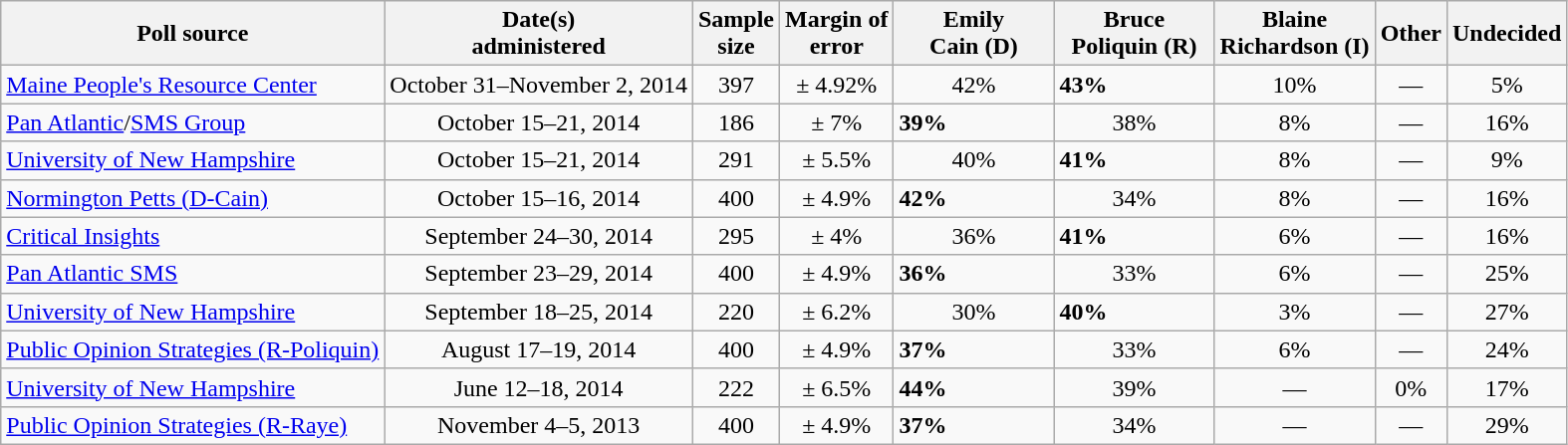<table class="wikitable">
<tr>
<th>Poll source</th>
<th>Date(s)<br>administered</th>
<th>Sample<br>size</th>
<th>Margin of<br>error</th>
<th style="width:100px;">Emily<br>Cain (D)</th>
<th style="width:100px;">Bruce<br>Poliquin (R)</th>
<th style="width:100px;">Blaine<br>Richardson (I)</th>
<th>Other</th>
<th style="width:40px;">Undecided</th>
</tr>
<tr>
<td><a href='#'>Maine People's Resource Center</a></td>
<td align=center>October 31–November 2, 2014</td>
<td align=center>397</td>
<td align=center>± 4.92%</td>
<td align=center>42%</td>
<td><strong>43%</strong></td>
<td align=center>10%</td>
<td align=center>—</td>
<td align=center>5%</td>
</tr>
<tr>
<td><a href='#'>Pan Atlantic</a>/<a href='#'>SMS Group</a></td>
<td align=center>October 15–21, 2014</td>
<td align=center>186</td>
<td align=center>± 7%</td>
<td><strong>39%</strong></td>
<td align=center>38%</td>
<td align=center>8%</td>
<td align=center>—</td>
<td align=center>16%</td>
</tr>
<tr>
<td><a href='#'>University of New Hampshire</a></td>
<td align=center>October 15–21, 2014</td>
<td align=center>291</td>
<td align=center>± 5.5%</td>
<td align=center>40%</td>
<td><strong>41%</strong></td>
<td align=center>8%</td>
<td align=center>—</td>
<td align=center>9%</td>
</tr>
<tr>
<td><a href='#'>Normington Petts (D-Cain)</a></td>
<td align=center>October 15–16, 2014</td>
<td align=center>400</td>
<td align=center>± 4.9%</td>
<td><strong>42%</strong></td>
<td align=center>34%</td>
<td align=center>8%</td>
<td align=center>—</td>
<td align=center>16%</td>
</tr>
<tr>
<td><a href='#'>Critical Insights</a></td>
<td align=center>September 24–30, 2014</td>
<td align=center>295</td>
<td align=center>± 4%</td>
<td align=center>36%</td>
<td><strong>41%</strong></td>
<td align=center>6%</td>
<td align=center>—</td>
<td align=center>16%</td>
</tr>
<tr>
<td><a href='#'>Pan Atlantic SMS</a></td>
<td align=center>September 23–29, 2014</td>
<td align=center>400</td>
<td align=center>± 4.9%</td>
<td><strong>36%</strong></td>
<td align=center>33%</td>
<td align=center>6%</td>
<td align=center>—</td>
<td align=center>25%</td>
</tr>
<tr>
<td><a href='#'>University of New Hampshire</a></td>
<td align=center>September 18–25, 2014</td>
<td align=center>220</td>
<td align=center>± 6.2%</td>
<td align=center>30%</td>
<td><strong>40%</strong></td>
<td align=center>3%</td>
<td align=center>—</td>
<td align=center>27%</td>
</tr>
<tr>
<td><a href='#'>Public Opinion Strategies (R-Poliquin)</a></td>
<td align=center>August 17–19, 2014</td>
<td align=center>400</td>
<td align=center>± 4.9%</td>
<td><strong>37%</strong></td>
<td align=center>33%</td>
<td align=center>6%</td>
<td align=center>—</td>
<td align=center>24%</td>
</tr>
<tr>
<td><a href='#'>University of New Hampshire</a></td>
<td align=center>June 12–18, 2014</td>
<td align=center>222</td>
<td align=center>± 6.5%</td>
<td><strong>44%</strong></td>
<td align=center>39%</td>
<td align=center>—</td>
<td align=center>0%</td>
<td align=center>17%</td>
</tr>
<tr>
<td><a href='#'>Public Opinion Strategies (R-Raye)</a></td>
<td align=center>November 4–5, 2013</td>
<td align=center>400</td>
<td align=center>± 4.9%</td>
<td><strong>37%</strong></td>
<td align=center>34%</td>
<td align=center>—</td>
<td align=center>—</td>
<td align=center>29%</td>
</tr>
</table>
